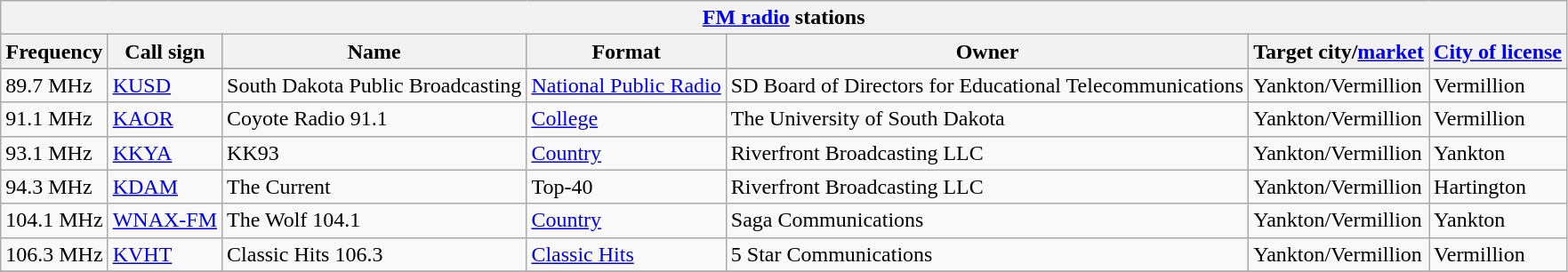<table class="wikitable">
<tr>
<th align="center" colspan="7"><strong><a href='#'>FM radio</a> stations</strong></th>
</tr>
<tr>
<th>Frequency</th>
<th>Call sign</th>
<th>Name</th>
<th>Format</th>
<th>Owner</th>
<th>Target city/<a href='#'>market</a></th>
<th><a href='#'>City of license</a></th>
</tr>
<tr>
</tr>
<tr>
<td>89.7 MHz</td>
<td><a href='#'>KUSD</a></td>
<td>South Dakota Public Broadcasting</td>
<td><a href='#'>National Public Radio</a></td>
<td>SD Board of Directors for Educational Telecommunications</td>
<td>Yankton/Vermillion</td>
<td>Vermillion</td>
</tr>
<tr>
<td>91.1 MHz</td>
<td><a href='#'>KAOR</a></td>
<td>Coyote Radio 91.1</td>
<td><a href='#'>College</a></td>
<td>The University of South Dakota</td>
<td>Yankton/Vermillion</td>
<td>Vermillion</td>
</tr>
<tr>
<td>93.1 MHz</td>
<td><a href='#'>KKYA</a></td>
<td>KK93</td>
<td><a href='#'>Country</a></td>
<td>Riverfront Broadcasting LLC</td>
<td>Yankton/Vermillion</td>
<td>Yankton</td>
</tr>
<tr>
<td>94.3 MHz</td>
<td><a href='#'>KDAM</a></td>
<td>The Current</td>
<td>Top-40</td>
<td>Riverfront Broadcasting LLC</td>
<td>Yankton/Vermillion</td>
<td>Hartington</td>
</tr>
<tr>
<td>104.1 MHz</td>
<td><a href='#'>WNAX-FM</a></td>
<td>The Wolf 104.1</td>
<td><a href='#'>Country</a></td>
<td>Saga Communications</td>
<td>Yankton/Vermillion</td>
<td>Yankton</td>
</tr>
<tr>
<td>106.3 MHz</td>
<td><a href='#'>KVHT</a></td>
<td>Classic Hits 106.3</td>
<td><a href='#'>Classic Hits</a></td>
<td>5 Star Communications</td>
<td>Yankton/Vermillion</td>
<td>Vermillion</td>
</tr>
<tr>
</tr>
</table>
